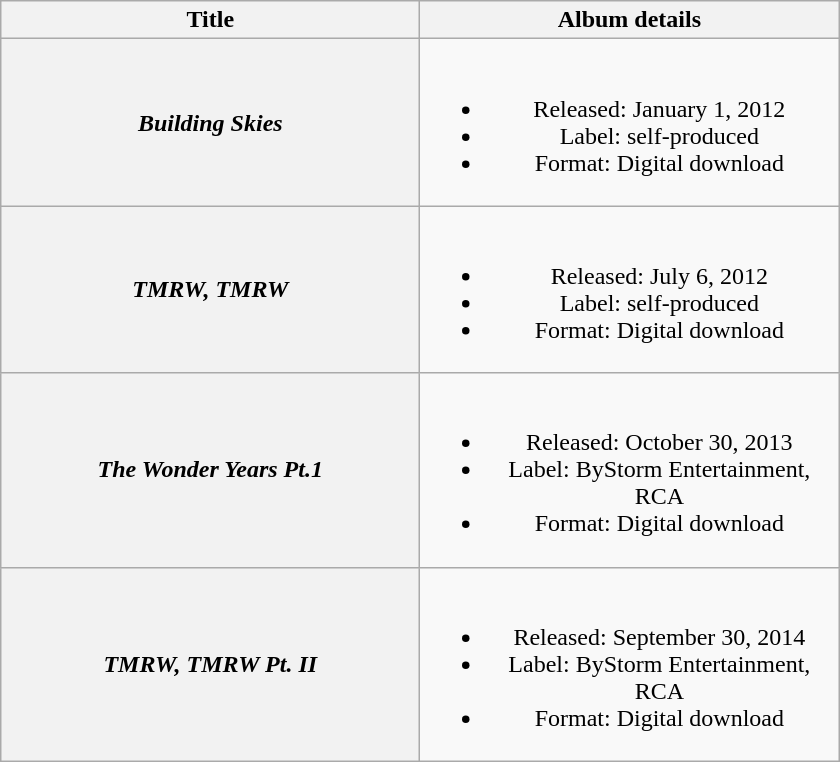<table class="wikitable plainrowheaders" style="text-align:center;">
<tr>
<th scope="col" style="width:17em;">Title</th>
<th scope="col" style="width:17em;">Album details</th>
</tr>
<tr>
<th scope="row"><em>Building Skies</em></th>
<td><br><ul><li>Released: January 1, 2012</li><li>Label: self-produced</li><li>Format: Digital download</li></ul></td>
</tr>
<tr>
<th scope="row"><em>TMRW, TMRW</em></th>
<td><br><ul><li>Released: July 6, 2012</li><li>Label: self-produced</li><li>Format: Digital download</li></ul></td>
</tr>
<tr>
<th scope="row"><em>The Wonder Years Pt.1</em></th>
<td><br><ul><li>Released: October 30, 2013</li><li>Label: ByStorm Entertainment, RCA</li><li>Format: Digital download</li></ul></td>
</tr>
<tr>
<th scope="row"><em>TMRW, TMRW Pt. II</em></th>
<td><br><ul><li>Released: September 30, 2014</li><li>Label: ByStorm Entertainment, RCA</li><li>Format: Digital download</li></ul></td>
</tr>
</table>
